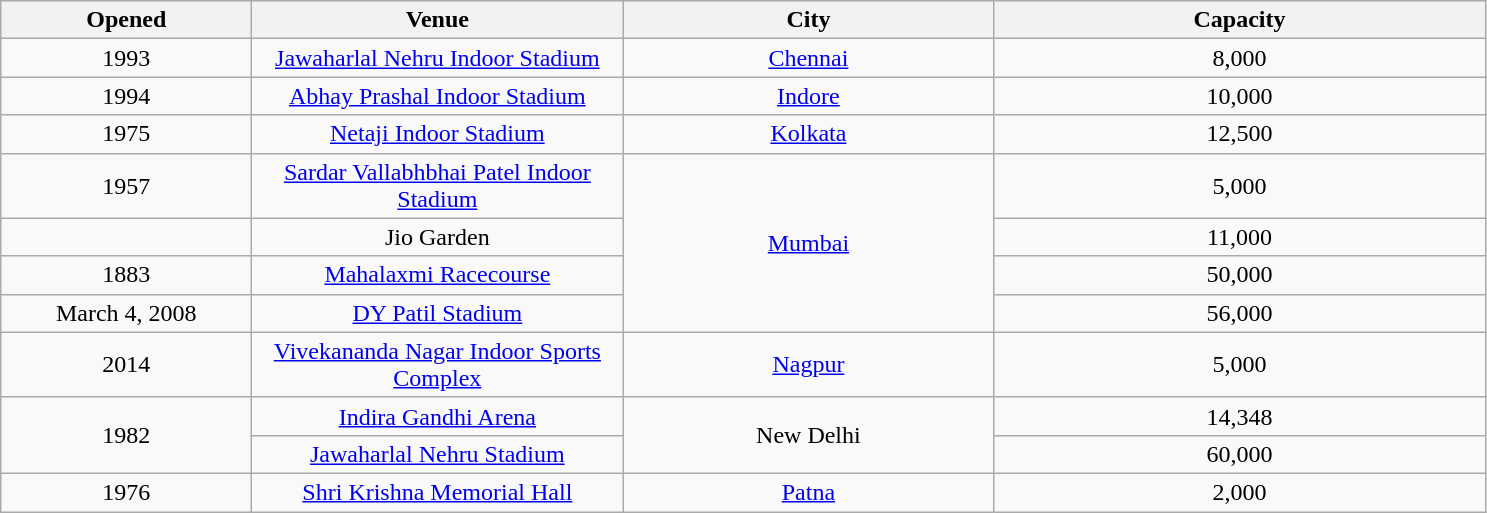<table class="sortable wikitable" style="text-align:center;">
<tr>
<th scope="col" style="width:10em;">Opened</th>
<th scope="col" style="width:15em;">Venue</th>
<th scope="col" style="width:15em;">City</th>
<th scope="col" style="width:20em;">Capacity</th>
</tr>
<tr>
<td>1993</td>
<td><a href='#'>Jawaharlal Nehru Indoor Stadium</a></td>
<td><a href='#'>Chennai</a></td>
<td>8,000</td>
</tr>
<tr>
<td>1994</td>
<td><a href='#'>Abhay Prashal Indoor Stadium</a></td>
<td><a href='#'>Indore</a></td>
<td>10,000</td>
</tr>
<tr>
<td>1975</td>
<td><a href='#'>Netaji Indoor Stadium</a></td>
<td><a href='#'>Kolkata</a></td>
<td>12,500</td>
</tr>
<tr>
<td>1957</td>
<td><a href='#'>Sardar Vallabhbhai Patel Indoor Stadium</a></td>
<td rowspan="4"><a href='#'>Mumbai</a></td>
<td>5,000</td>
</tr>
<tr>
<td></td>
<td>Jio Garden</td>
<td>11,000</td>
</tr>
<tr>
<td>1883</td>
<td><a href='#'>Mahalaxmi Racecourse</a></td>
<td>50,000</td>
</tr>
<tr>
<td>March 4, 2008</td>
<td><a href='#'>DY Patil Stadium</a></td>
<td>56,000</td>
</tr>
<tr>
<td>2014</td>
<td><a href='#'>Vivekananda Nagar Indoor Sports Complex</a></td>
<td><a href='#'>Nagpur</a></td>
<td>5,000</td>
</tr>
<tr>
<td rowspan="2">1982</td>
<td><a href='#'>Indira Gandhi Arena</a></td>
<td rowspan="2">New Delhi</td>
<td>14,348</td>
</tr>
<tr>
<td><a href='#'>Jawaharlal Nehru Stadium</a></td>
<td>60,000</td>
</tr>
<tr>
<td>1976</td>
<td><a href='#'>Shri Krishna Memorial Hall</a></td>
<td><a href='#'>Patna</a></td>
<td>2,000</td>
</tr>
</table>
